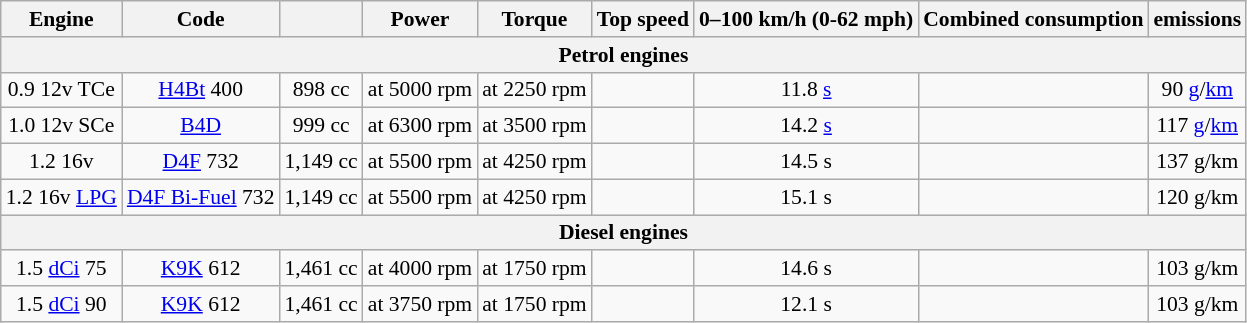<table class="wikitable" style="text-align:center; font-size:90%;">
<tr>
<th>Engine</th>
<th>Code</th>
<th></th>
<th>Power</th>
<th>Torque</th>
<th>Top speed</th>
<th>0–100 km/h (0-62 mph)</th>
<th>Combined consumption</th>
<th> emissions</th>
</tr>
<tr>
<th colspan="9">Petrol engines</th>
</tr>
<tr>
<td>0.9 12v TCe</td>
<td><a href='#'>H4Bt</a> 400</td>
<td>898 cc</td>
<td> at 5000 rpm</td>
<td> at 2250 rpm</td>
<td></td>
<td>11.8 <a href='#'>s</a></td>
<td></td>
<td>90 <a href='#'>g</a>/<a href='#'>km</a></td>
</tr>
<tr>
<td>1.0 12v SCe</td>
<td><a href='#'>B4D</a></td>
<td>999 cc</td>
<td> at 6300 rpm</td>
<td> at 3500 rpm</td>
<td></td>
<td>14.2 <a href='#'>s</a></td>
<td></td>
<td>117 <a href='#'>g</a>/<a href='#'>km</a></td>
</tr>
<tr>
<td>1.2 16v</td>
<td><a href='#'>D4F</a> 732</td>
<td>1,149 cc</td>
<td> at 5500 rpm</td>
<td> at 4250 rpm</td>
<td></td>
<td>14.5 s</td>
<td></td>
<td>137 g/km</td>
</tr>
<tr>
<td>1.2 16v <a href='#'>LPG</a></td>
<td><a href='#'>D4F Bi-Fuel</a> 732</td>
<td>1,149 cc</td>
<td> at 5500 rpm</td>
<td> at 4250 rpm</td>
<td></td>
<td>15.1 s</td>
<td></td>
<td>120 g/km</td>
</tr>
<tr>
<th colspan="9">Diesel engines</th>
</tr>
<tr>
<td>1.5 <a href='#'>dCi</a> 75</td>
<td><a href='#'>K9K</a> 612</td>
<td>1,461 cc</td>
<td> at 4000 rpm</td>
<td> at 1750 rpm</td>
<td></td>
<td>14.6 s</td>
<td></td>
<td>103 g/km</td>
</tr>
<tr>
<td>1.5 <a href='#'>dCi</a> 90</td>
<td><a href='#'>K9K</a> 612</td>
<td>1,461 cc</td>
<td> at 3750 rpm</td>
<td> at 1750 rpm</td>
<td></td>
<td>12.1 s</td>
<td></td>
<td>103 g/km</td>
</tr>
</table>
